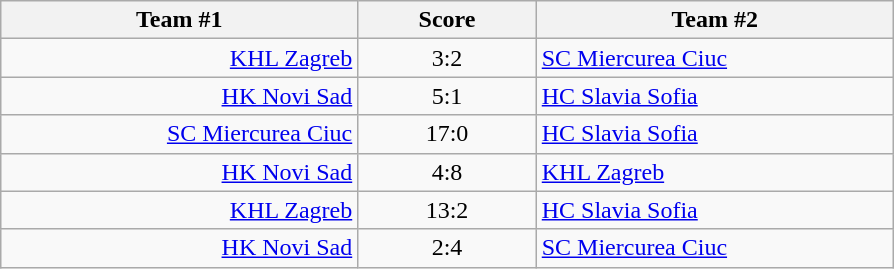<table class="wikitable" style="text-align: center;">
<tr>
<th width=22%>Team #1</th>
<th width=11%>Score</th>
<th width=22%>Team #2</th>
</tr>
<tr>
<td style="text-align: right;"><a href='#'>KHL Zagreb</a> </td>
<td>3:2</td>
<td style="text-align: left;"> <a href='#'>SC Miercurea Ciuc</a></td>
</tr>
<tr>
<td style="text-align: right;"><a href='#'>HK Novi Sad</a> </td>
<td>5:1</td>
<td style="text-align: left;"> <a href='#'>HC Slavia Sofia</a></td>
</tr>
<tr>
<td style="text-align: right;"><a href='#'>SC Miercurea Ciuc</a> </td>
<td>17:0</td>
<td style="text-align: left;"> <a href='#'>HC Slavia Sofia</a></td>
</tr>
<tr>
<td style="text-align: right;"><a href='#'>HK Novi Sad</a> </td>
<td>4:8</td>
<td style="text-align: left;"> <a href='#'>KHL Zagreb</a></td>
</tr>
<tr>
<td style="text-align: right;"><a href='#'>KHL Zagreb</a> </td>
<td>13:2</td>
<td style="text-align: left;"> <a href='#'>HC Slavia Sofia</a></td>
</tr>
<tr>
<td style="text-align: right;"><a href='#'>HK Novi Sad</a> </td>
<td>2:4</td>
<td style="text-align: left;"> <a href='#'>SC Miercurea Ciuc</a></td>
</tr>
</table>
